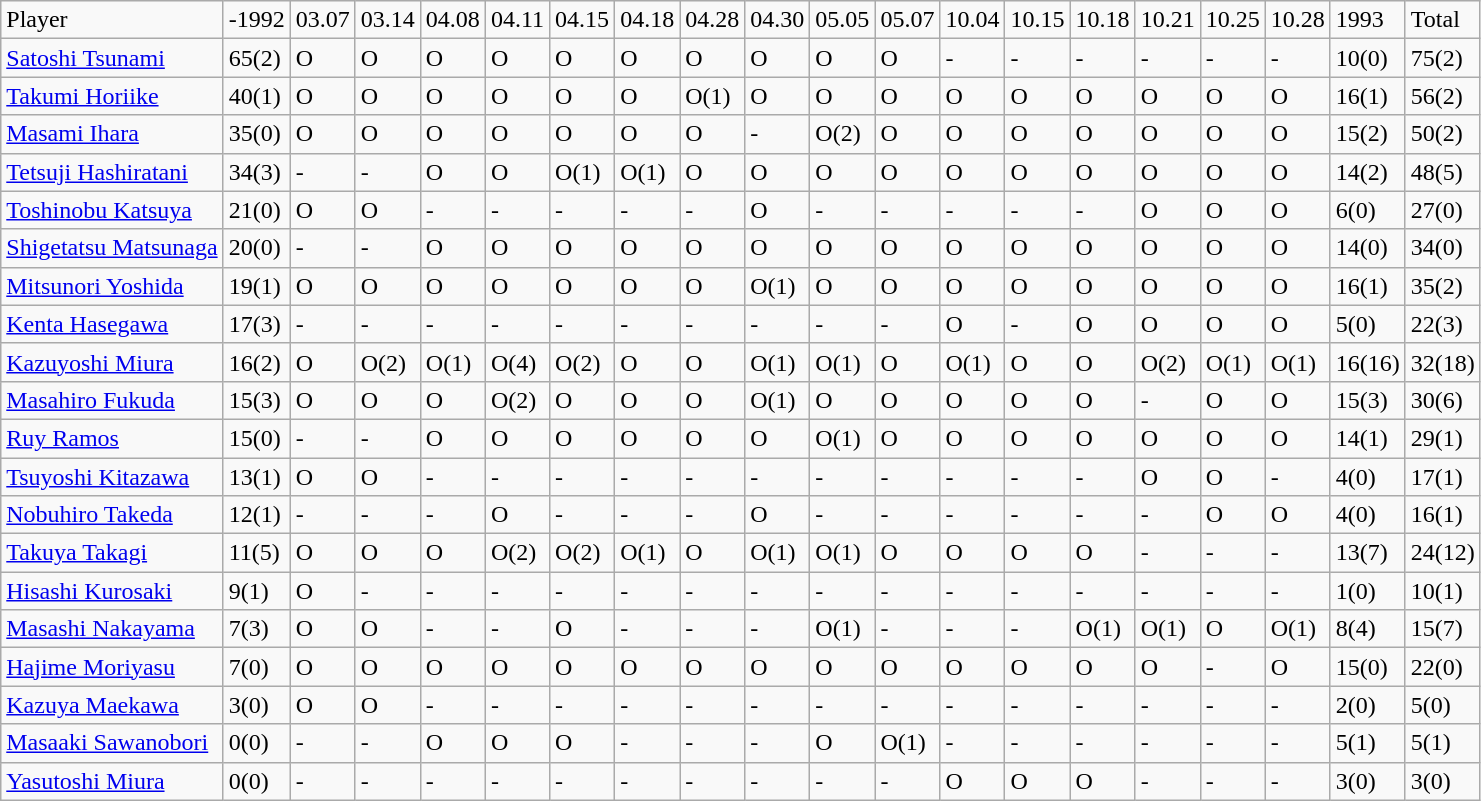<table class="wikitable" style="text-align:left;">
<tr>
<td>Player</td>
<td>-1992</td>
<td>03.07</td>
<td>03.14</td>
<td>04.08</td>
<td>04.11</td>
<td>04.15</td>
<td>04.18</td>
<td>04.28</td>
<td>04.30</td>
<td>05.05</td>
<td>05.07</td>
<td>10.04</td>
<td>10.15</td>
<td>10.18</td>
<td>10.21</td>
<td>10.25</td>
<td>10.28</td>
<td>1993</td>
<td>Total</td>
</tr>
<tr>
<td><a href='#'>Satoshi Tsunami</a></td>
<td>65(2)</td>
<td>O</td>
<td>O</td>
<td>O</td>
<td>O</td>
<td>O</td>
<td>O</td>
<td>O</td>
<td>O</td>
<td>O</td>
<td>O</td>
<td>-</td>
<td>-</td>
<td>-</td>
<td>-</td>
<td>-</td>
<td>-</td>
<td>10(0)</td>
<td>75(2)</td>
</tr>
<tr>
<td><a href='#'>Takumi Horiike</a></td>
<td>40(1)</td>
<td>O</td>
<td>O</td>
<td>O</td>
<td>O</td>
<td>O</td>
<td>O</td>
<td>O(1)</td>
<td>O</td>
<td>O</td>
<td>O</td>
<td>O</td>
<td>O</td>
<td>O</td>
<td>O</td>
<td>O</td>
<td>O</td>
<td>16(1)</td>
<td>56(2)</td>
</tr>
<tr>
<td><a href='#'>Masami Ihara</a></td>
<td>35(0)</td>
<td>O</td>
<td>O</td>
<td>O</td>
<td>O</td>
<td>O</td>
<td>O</td>
<td>O</td>
<td>-</td>
<td>O(2)</td>
<td>O</td>
<td>O</td>
<td>O</td>
<td>O</td>
<td>O</td>
<td>O</td>
<td>O</td>
<td>15(2)</td>
<td>50(2)</td>
</tr>
<tr>
<td><a href='#'>Tetsuji Hashiratani</a></td>
<td>34(3)</td>
<td>-</td>
<td>-</td>
<td>O</td>
<td>O</td>
<td>O(1)</td>
<td>O(1)</td>
<td>O</td>
<td>O</td>
<td>O</td>
<td>O</td>
<td>O</td>
<td>O</td>
<td>O</td>
<td>O</td>
<td>O</td>
<td>O</td>
<td>14(2)</td>
<td>48(5)</td>
</tr>
<tr>
<td><a href='#'>Toshinobu Katsuya</a></td>
<td>21(0)</td>
<td>O</td>
<td>O</td>
<td>-</td>
<td>-</td>
<td>-</td>
<td>-</td>
<td>-</td>
<td>O</td>
<td>-</td>
<td>-</td>
<td>-</td>
<td>-</td>
<td>-</td>
<td>O</td>
<td>O</td>
<td>O</td>
<td>6(0)</td>
<td>27(0)</td>
</tr>
<tr>
<td><a href='#'>Shigetatsu Matsunaga</a></td>
<td>20(0)</td>
<td>-</td>
<td>-</td>
<td>O</td>
<td>O</td>
<td>O</td>
<td>O</td>
<td>O</td>
<td>O</td>
<td>O</td>
<td>O</td>
<td>O</td>
<td>O</td>
<td>O</td>
<td>O</td>
<td>O</td>
<td>O</td>
<td>14(0)</td>
<td>34(0)</td>
</tr>
<tr>
<td><a href='#'>Mitsunori Yoshida</a></td>
<td>19(1)</td>
<td>O</td>
<td>O</td>
<td>O</td>
<td>O</td>
<td>O</td>
<td>O</td>
<td>O</td>
<td>O(1)</td>
<td>O</td>
<td>O</td>
<td>O</td>
<td>O</td>
<td>O</td>
<td>O</td>
<td>O</td>
<td>O</td>
<td>16(1)</td>
<td>35(2)</td>
</tr>
<tr>
<td><a href='#'>Kenta Hasegawa</a></td>
<td>17(3)</td>
<td>-</td>
<td>-</td>
<td>-</td>
<td>-</td>
<td>-</td>
<td>-</td>
<td>-</td>
<td>-</td>
<td>-</td>
<td>-</td>
<td>O</td>
<td>-</td>
<td>O</td>
<td>O</td>
<td>O</td>
<td>O</td>
<td>5(0)</td>
<td>22(3)</td>
</tr>
<tr>
<td><a href='#'>Kazuyoshi Miura</a></td>
<td>16(2)</td>
<td>O</td>
<td>O(2)</td>
<td>O(1)</td>
<td>O(4)</td>
<td>O(2)</td>
<td>O</td>
<td>O</td>
<td>O(1)</td>
<td>O(1)</td>
<td>O</td>
<td>O(1)</td>
<td>O</td>
<td>O</td>
<td>O(2)</td>
<td>O(1)</td>
<td>O(1)</td>
<td>16(16)</td>
<td>32(18)</td>
</tr>
<tr>
<td><a href='#'>Masahiro Fukuda</a></td>
<td>15(3)</td>
<td>O</td>
<td>O</td>
<td>O</td>
<td>O(2)</td>
<td>O</td>
<td>O</td>
<td>O</td>
<td>O(1)</td>
<td>O</td>
<td>O</td>
<td>O</td>
<td>O</td>
<td>O</td>
<td>-</td>
<td>O</td>
<td>O</td>
<td>15(3)</td>
<td>30(6)</td>
</tr>
<tr>
<td><a href='#'>Ruy Ramos</a></td>
<td>15(0)</td>
<td>-</td>
<td>-</td>
<td>O</td>
<td>O</td>
<td>O</td>
<td>O</td>
<td>O</td>
<td>O</td>
<td>O(1)</td>
<td>O</td>
<td>O</td>
<td>O</td>
<td>O</td>
<td>O</td>
<td>O</td>
<td>O</td>
<td>14(1)</td>
<td>29(1)</td>
</tr>
<tr>
<td><a href='#'>Tsuyoshi Kitazawa</a></td>
<td>13(1)</td>
<td>O</td>
<td>O</td>
<td>-</td>
<td>-</td>
<td>-</td>
<td>-</td>
<td>-</td>
<td>-</td>
<td>-</td>
<td>-</td>
<td>-</td>
<td>-</td>
<td>-</td>
<td>O</td>
<td>O</td>
<td>-</td>
<td>4(0)</td>
<td>17(1)</td>
</tr>
<tr>
<td><a href='#'>Nobuhiro Takeda</a></td>
<td>12(1)</td>
<td>-</td>
<td>-</td>
<td>-</td>
<td>O</td>
<td>-</td>
<td>-</td>
<td>-</td>
<td>O</td>
<td>-</td>
<td>-</td>
<td>-</td>
<td>-</td>
<td>-</td>
<td>-</td>
<td>O</td>
<td>O</td>
<td>4(0)</td>
<td>16(1)</td>
</tr>
<tr>
<td><a href='#'>Takuya Takagi</a></td>
<td>11(5)</td>
<td>O</td>
<td>O</td>
<td>O</td>
<td>O(2)</td>
<td>O(2)</td>
<td>O(1)</td>
<td>O</td>
<td>O(1)</td>
<td>O(1)</td>
<td>O</td>
<td>O</td>
<td>O</td>
<td>O</td>
<td>-</td>
<td>-</td>
<td>-</td>
<td>13(7)</td>
<td>24(12)</td>
</tr>
<tr>
<td><a href='#'>Hisashi Kurosaki</a></td>
<td>9(1)</td>
<td>O</td>
<td>-</td>
<td>-</td>
<td>-</td>
<td>-</td>
<td>-</td>
<td>-</td>
<td>-</td>
<td>-</td>
<td>-</td>
<td>-</td>
<td>-</td>
<td>-</td>
<td>-</td>
<td>-</td>
<td>-</td>
<td>1(0)</td>
<td>10(1)</td>
</tr>
<tr>
<td><a href='#'>Masashi Nakayama</a></td>
<td>7(3)</td>
<td>O</td>
<td>O</td>
<td>-</td>
<td>-</td>
<td>O</td>
<td>-</td>
<td>-</td>
<td>-</td>
<td>O(1)</td>
<td>-</td>
<td>-</td>
<td>-</td>
<td>O(1)</td>
<td>O(1)</td>
<td>O</td>
<td>O(1)</td>
<td>8(4)</td>
<td>15(7)</td>
</tr>
<tr>
<td><a href='#'>Hajime Moriyasu</a></td>
<td>7(0)</td>
<td>O</td>
<td>O</td>
<td>O</td>
<td>O</td>
<td>O</td>
<td>O</td>
<td>O</td>
<td>O</td>
<td>O</td>
<td>O</td>
<td>O</td>
<td>O</td>
<td>O</td>
<td>O</td>
<td>-</td>
<td>O</td>
<td>15(0)</td>
<td>22(0)</td>
</tr>
<tr>
<td><a href='#'>Kazuya Maekawa</a></td>
<td>3(0)</td>
<td>O</td>
<td>O</td>
<td>-</td>
<td>-</td>
<td>-</td>
<td>-</td>
<td>-</td>
<td>-</td>
<td>-</td>
<td>-</td>
<td>-</td>
<td>-</td>
<td>-</td>
<td>-</td>
<td>-</td>
<td>-</td>
<td>2(0)</td>
<td>5(0)</td>
</tr>
<tr>
<td><a href='#'>Masaaki Sawanobori</a></td>
<td>0(0)</td>
<td>-</td>
<td>-</td>
<td>O</td>
<td>O</td>
<td>O</td>
<td>-</td>
<td>-</td>
<td>-</td>
<td>O</td>
<td>O(1)</td>
<td>-</td>
<td>-</td>
<td>-</td>
<td>-</td>
<td>-</td>
<td>-</td>
<td>5(1)</td>
<td>5(1)</td>
</tr>
<tr>
<td><a href='#'>Yasutoshi Miura</a></td>
<td>0(0)</td>
<td>-</td>
<td>-</td>
<td>-</td>
<td>-</td>
<td>-</td>
<td>-</td>
<td>-</td>
<td>-</td>
<td>-</td>
<td>-</td>
<td>O</td>
<td>O</td>
<td>O</td>
<td>-</td>
<td>-</td>
<td>-</td>
<td>3(0)</td>
<td>3(0)</td>
</tr>
</table>
